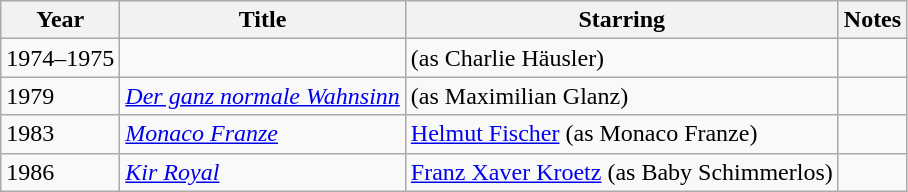<table class="wikitable sortable">
<tr>
<th>Year</th>
<th>Title</th>
<th>Starring</th>
<th class="unsortable">Notes</th>
</tr>
<tr>
<td>1974–1975</td>
<td><em></em></td>
<td> (as Charlie Häusler)</td>
<td></td>
</tr>
<tr>
<td>1979</td>
<td><em><a href='#'>Der ganz normale Wahnsinn</a></em></td>
<td> (as Maximilian Glanz)</td>
<td></td>
</tr>
<tr>
<td>1983</td>
<td><em><a href='#'>Monaco Franze</a></em></td>
<td><a href='#'>Helmut Fischer</a> (as Monaco Franze)</td>
<td></td>
</tr>
<tr>
<td>1986</td>
<td><em><a href='#'>Kir Royal</a></em></td>
<td><a href='#'>Franz Xaver Kroetz</a> (as Baby Schimmerlos)</td>
<td></td>
</tr>
</table>
